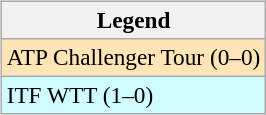<table>
<tr valign=top>
<td><br><table class=wikitable style=font-size:97%>
<tr>
<th>Legend</th>
</tr>
<tr style="background:moccasin;">
<td>ATP Challenger Tour (0–0)</td>
</tr>
<tr style="background:#cffcff;">
<td>ITF WTT (1–0)</td>
</tr>
</table>
</td>
<td></td>
</tr>
</table>
